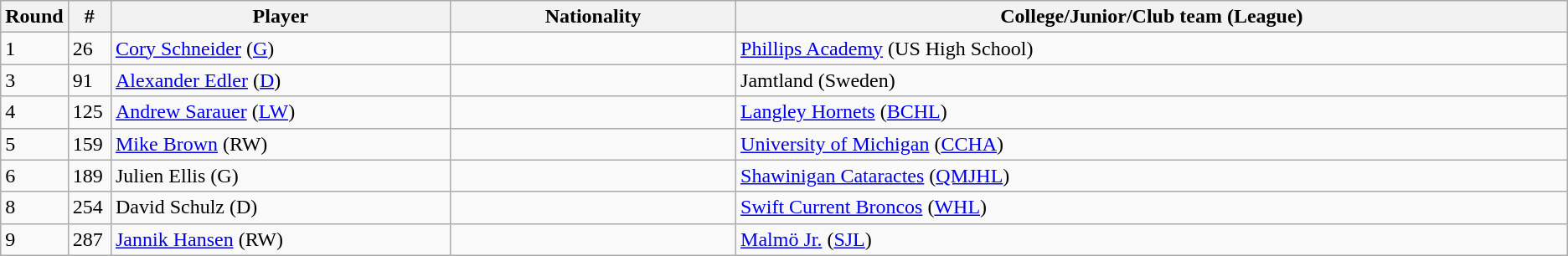<table class="wikitable">
<tr>
<th bgcolor="#DDDDFF" width="2.75%">Round</th>
<th bgcolor="#DDDDFF" width="2.75%">#</th>
<th bgcolor="#DDDDFF" width="22.0%">Player</th>
<th bgcolor="#DDDDFF" width="18.5%">Nationality</th>
<th bgcolor="#DDDDFF" width="100.0%">College/Junior/Club team (League)</th>
</tr>
<tr>
<td>1</td>
<td>26</td>
<td><a href='#'>Cory Schneider</a> (<a href='#'>G</a>)</td>
<td></td>
<td><a href='#'>Phillips Academy</a> (US High School)</td>
</tr>
<tr>
<td>3</td>
<td>91</td>
<td><a href='#'>Alexander Edler</a> (<a href='#'>D</a>)</td>
<td></td>
<td>Jamtland (Sweden)</td>
</tr>
<tr>
<td>4</td>
<td>125</td>
<td><a href='#'>Andrew Sarauer</a> (<a href='#'>LW</a>)</td>
<td></td>
<td><a href='#'>Langley Hornets</a> (<a href='#'>BCHL</a>)</td>
</tr>
<tr>
<td>5</td>
<td>159</td>
<td><a href='#'>Mike Brown</a> (RW)</td>
<td></td>
<td><a href='#'>University of Michigan</a> (<a href='#'>CCHA</a>)</td>
</tr>
<tr>
<td>6</td>
<td>189</td>
<td>Julien Ellis (G)</td>
<td></td>
<td><a href='#'>Shawinigan Cataractes</a> (<a href='#'>QMJHL</a>)</td>
</tr>
<tr>
<td>8</td>
<td>254</td>
<td>David Schulz (D)</td>
<td></td>
<td><a href='#'>Swift Current Broncos</a> (<a href='#'>WHL</a>)</td>
</tr>
<tr>
<td>9</td>
<td>287</td>
<td><a href='#'>Jannik Hansen</a> (RW)</td>
<td></td>
<td><a href='#'>Malmö Jr.</a> (<a href='#'>SJL</a>)</td>
</tr>
</table>
